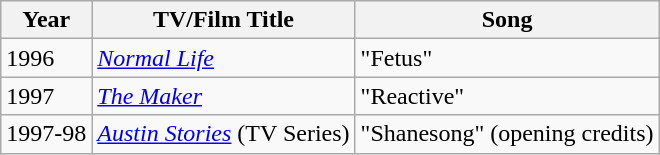<table class="wikitable">
<tr>
<th>Year</th>
<th>TV/Film Title</th>
<th>Song</th>
</tr>
<tr>
<td>1996</td>
<td><em><a href='#'>Normal Life</a></em></td>
<td>"Fetus"</td>
</tr>
<tr>
<td>1997</td>
<td><em><a href='#'>The Maker</a></em></td>
<td>"Reactive"</td>
</tr>
<tr>
<td>1997-98</td>
<td><em><a href='#'>Austin Stories</a></em> (TV Series)</td>
<td>"Shanesong" (opening credits)</td>
</tr>
</table>
